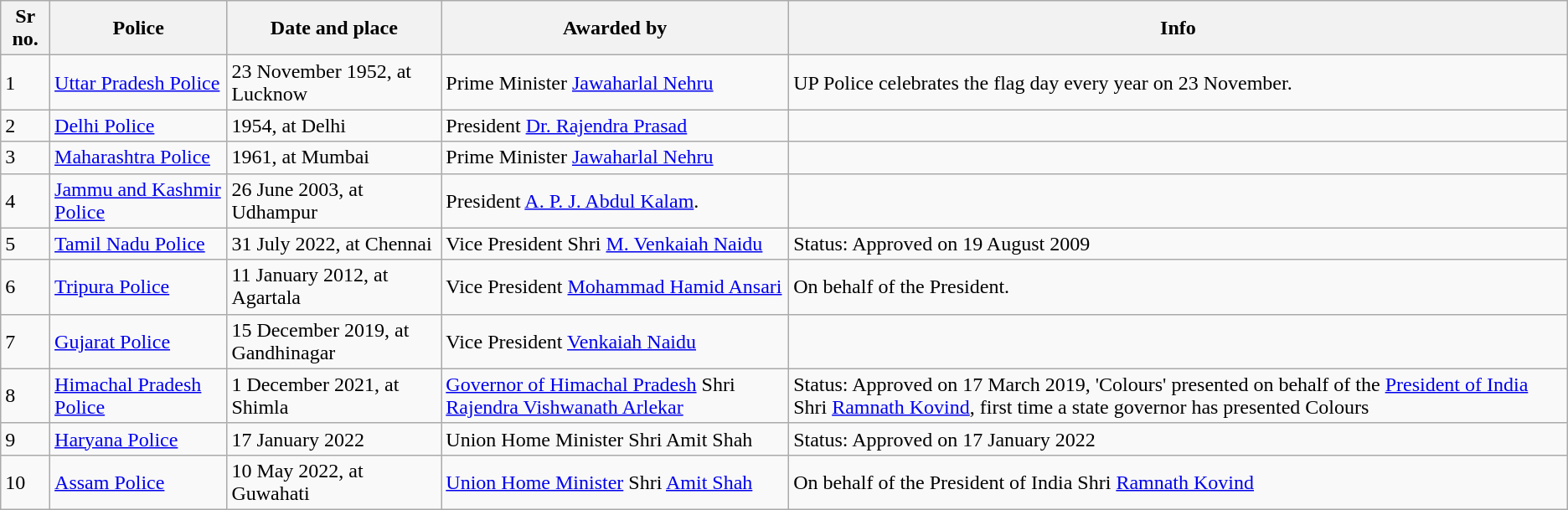<table class=wikitable>
<tr>
<th>Sr no.</th>
<th>Police</th>
<th>Date and place</th>
<th>Awarded by</th>
<th>Info</th>
</tr>
<tr>
<td>1</td>
<td><a href='#'>Uttar Pradesh Police</a></td>
<td>23 November 1952, at Lucknow</td>
<td>Prime Minister <a href='#'>Jawaharlal Nehru</a></td>
<td>UP Police celebrates the flag day every year on 23 November.</td>
</tr>
<tr>
<td>2</td>
<td><a href='#'>Delhi Police</a></td>
<td>1954, at Delhi</td>
<td>President <a href='#'>Dr. Rajendra Prasad</a></td>
<td></td>
</tr>
<tr>
<td>3</td>
<td><a href='#'>Maharashtra Police</a></td>
<td>1961, at Mumbai</td>
<td>Prime Minister <a href='#'>Jawaharlal Nehru</a></td>
<td></td>
</tr>
<tr>
<td>4</td>
<td><a href='#'>Jammu and Kashmir Police</a></td>
<td>26 June 2003, at Udhampur</td>
<td>President <a href='#'>A. P. J. Abdul Kalam</a>.</td>
<td></td>
</tr>
<tr>
<td>5</td>
<td><a href='#'>Tamil Nadu Police</a></td>
<td>31 July 2022, at Chennai</td>
<td>Vice President Shri <a href='#'>M. Venkaiah Naidu</a></td>
<td>Status: Approved on 19 August 2009</td>
</tr>
<tr>
<td>6</td>
<td><a href='#'>Tripura Police</a></td>
<td>11 January 2012, at Agartala</td>
<td>Vice President <a href='#'>Mohammad Hamid Ansari</a></td>
<td>On behalf of the President.</td>
</tr>
<tr>
<td>7</td>
<td><a href='#'>Gujarat Police</a></td>
<td>15 December 2019, at Gandhinagar</td>
<td>Vice President <a href='#'>Venkaiah Naidu</a></td>
<td></td>
</tr>
<tr>
<td>8</td>
<td><a href='#'>Himachal Pradesh Police</a></td>
<td>1 December 2021, at Shimla</td>
<td><a href='#'>Governor of Himachal Pradesh</a> Shri <a href='#'>Rajendra Vishwanath Arlekar</a></td>
<td>Status: Approved on 17 March 2019, 'Colours' presented on behalf of the <a href='#'>President of India</a> Shri <a href='#'>Ramnath Kovind</a>, first time a state governor has presented Colours<br></td>
</tr>
<tr>
<td>9</td>
<td><a href='#'>Haryana Police</a></td>
<td>17 January 2022</td>
<td>Union Home Minister Shri Amit Shah</td>
<td>Status: Approved on 17 January 2022</td>
</tr>
<tr>
<td>10</td>
<td><a href='#'>Assam Police</a></td>
<td>10 May 2022, at Guwahati</td>
<td><a href='#'>Union Home Minister</a> Shri <a href='#'>Amit Shah</a></td>
<td>On behalf of the President of India Shri <a href='#'>Ramnath Kovind</a></td>
</tr>
</table>
